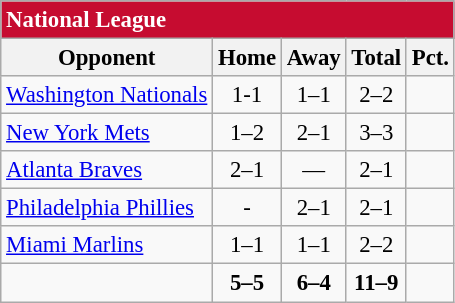<table class="wikitable" style="font-size: 95%; text-align: center">
<tr>
<td colspan="7" style="text-align:left; background:#c60c30;color:#fff"><strong>National League</strong></td>
</tr>
<tr>
<th>Opponent</th>
<th>Home</th>
<th>Away</th>
<th>Total</th>
<th>Pct.</th>
</tr>
<tr>
<td style="text-align:left"><a href='#'>Washington Nationals</a></td>
<td>1-1</td>
<td>1–1</td>
<td>2–2</td>
<td></td>
</tr>
<tr>
<td style="text-align:left"><a href='#'>New York Mets</a></td>
<td>1–2</td>
<td>2–1</td>
<td>3–3</td>
<td></td>
</tr>
<tr>
<td style="text-align:left"><a href='#'>Atlanta Braves</a></td>
<td>2–1</td>
<td>—</td>
<td>2–1</td>
<td></td>
</tr>
<tr>
<td style="text-align:left"><a href='#'>Philadelphia Phillies</a></td>
<td>-</td>
<td>2–1</td>
<td>2–1</td>
<td></td>
</tr>
<tr>
<td style="text-align:left"><a href='#'>Miami Marlins</a></td>
<td>1–1</td>
<td>1–1</td>
<td>2–2</td>
<td></td>
</tr>
<tr style="font-weight:bold">
<td></td>
<td>5–5</td>
<td>6–4</td>
<td>11–9</td>
<td></td>
</tr>
</table>
